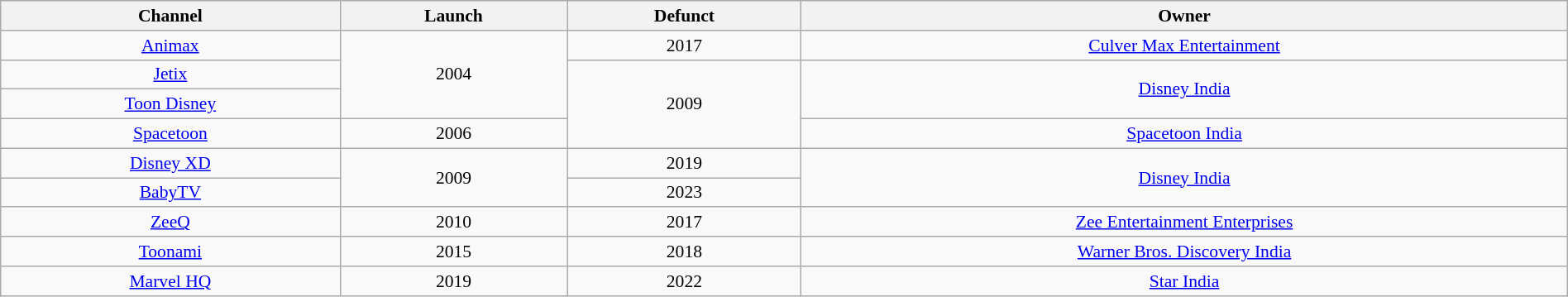<table class="wikitable sortable" style="border-collapse:collapse; font-size: 90%; text-align:center" width="100%">
<tr>
<th>Channel</th>
<th>Launch</th>
<th>Defunct</th>
<th>Owner</th>
</tr>
<tr>
<td><a href='#'>Animax</a></td>
<td rowspan="3">2004</td>
<td>2017</td>
<td><a href='#'>Culver Max Entertainment</a></td>
</tr>
<tr>
<td><a href='#'>Jetix</a></td>
<td rowspan="3">2009</td>
<td rowspan="2"><a href='#'>Disney India</a></td>
</tr>
<tr>
<td><a href='#'>Toon Disney</a></td>
</tr>
<tr>
<td><a href='#'>Spacetoon</a></td>
<td>2006</td>
<td><a href='#'>Spacetoon India</a></td>
</tr>
<tr>
<td><a href='#'>Disney XD</a></td>
<td rowspan="2">2009</td>
<td>2019</td>
<td rowspan="2"><a href='#'>Disney India</a></td>
</tr>
<tr>
<td><a href='#'>BabyTV</a></td>
<td>2023</td>
</tr>
<tr>
<td><a href='#'>ZeeQ</a></td>
<td>2010</td>
<td>2017</td>
<td><a href='#'>Zee Entertainment Enterprises</a></td>
</tr>
<tr>
<td><a href='#'>Toonami</a></td>
<td>2015</td>
<td>2018</td>
<td><a href='#'>Warner Bros. Discovery India</a></td>
</tr>
<tr>
<td><a href='#'>Marvel HQ</a></td>
<td>2019</td>
<td>2022</td>
<td><a href='#'>Star India</a></td>
</tr>
</table>
